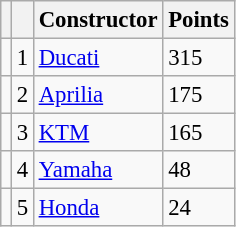<table class="wikitable" style="font-size: 95%;">
<tr>
<th></th>
<th></th>
<th>Constructor</th>
<th>Points</th>
</tr>
<tr>
<td></td>
<td align=center>1</td>
<td> <a href='#'>Ducati</a></td>
<td align=left>315</td>
</tr>
<tr>
<td></td>
<td align=center>2</td>
<td> <a href='#'>Aprilia</a></td>
<td align=left>175</td>
</tr>
<tr>
<td></td>
<td align=center>3</td>
<td> <a href='#'>KTM</a></td>
<td align=left>165</td>
</tr>
<tr>
<td></td>
<td align=center>4</td>
<td> <a href='#'>Yamaha</a></td>
<td align=left>48</td>
</tr>
<tr>
<td></td>
<td align=center>5</td>
<td> <a href='#'>Honda</a></td>
<td align=left>24</td>
</tr>
</table>
